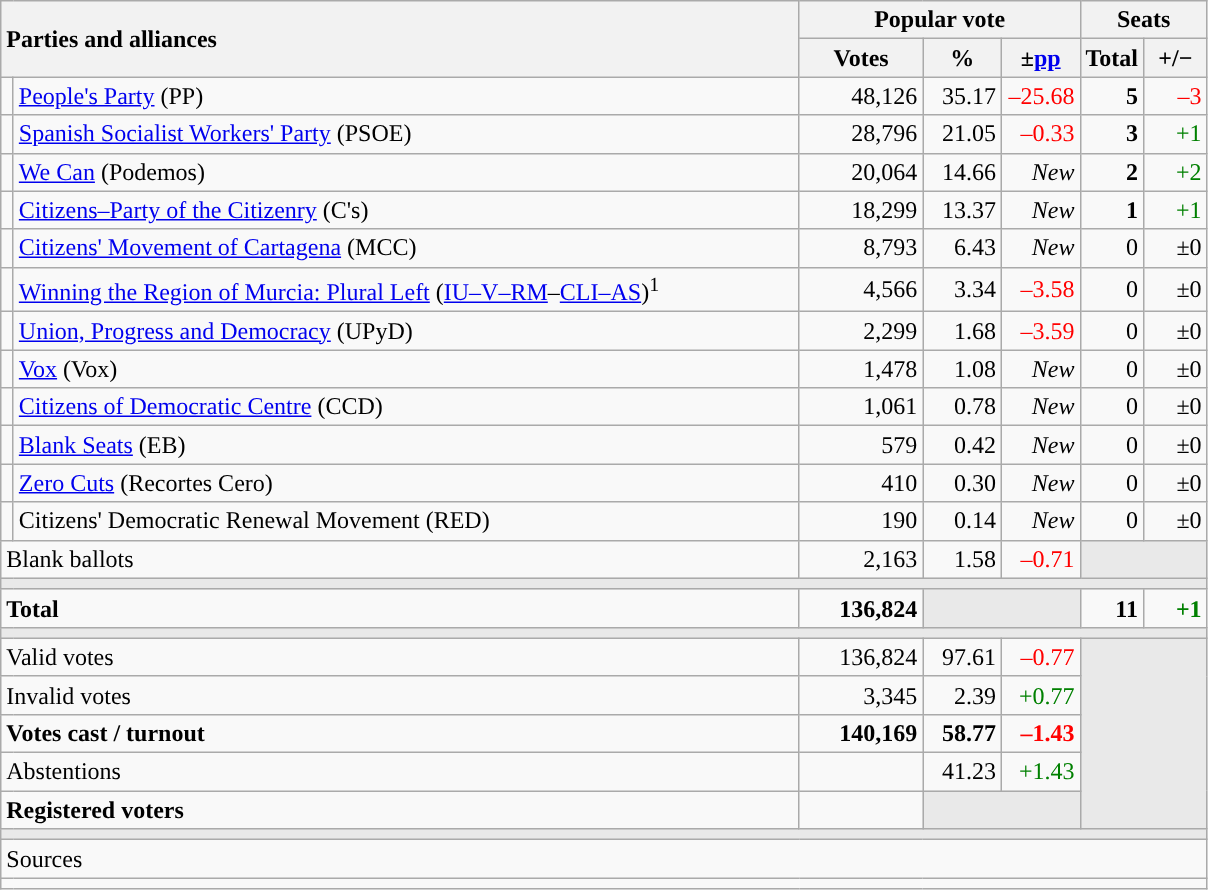<table class="wikitable" style="text-align:right;">
<tr>
<th style="text-align:left;" rowspan="2" colspan="2" width="525">Parties and alliances</th>
<th colspan="3">Popular vote</th>
<th colspan="2">Seats</th>
</tr>
<tr>
<th width="75">Votes</th>
<th width="45">%</th>
<th width="45">±<a href='#'>pp</a></th>
<th width="35">Total</th>
<th width="35">+/−</th>
</tr>
<tr>
<td width="1" style="color:inherit;background:"></td>
<td align="left"><a href='#'>People's Party</a> (PP)</td>
<td>48,126</td>
<td>35.17</td>
<td style="color:red;">–25.68</td>
<td><strong>5</strong></td>
<td style="color:red;">–3</td>
</tr>
<tr>
<td style="color:inherit;background:"></td>
<td align="left"><a href='#'>Spanish Socialist Workers' Party</a> (PSOE)</td>
<td>28,796</td>
<td>21.05</td>
<td style="color:red;">–0.33</td>
<td><strong>3</strong></td>
<td style="color:green;">+1</td>
</tr>
<tr>
<td style="color:inherit;background:"></td>
<td align="left"><a href='#'>We Can</a> (Podemos)</td>
<td>20,064</td>
<td>14.66</td>
<td><em>New</em></td>
<td><strong>2</strong></td>
<td style="color:green;">+2</td>
</tr>
<tr>
<td style="color:inherit;background:"></td>
<td align="left"><a href='#'>Citizens–Party of the Citizenry</a> (C's)</td>
<td>18,299</td>
<td>13.37</td>
<td><em>New</em></td>
<td><strong>1</strong></td>
<td style="color:green;">+1</td>
</tr>
<tr>
<td style="color:inherit;background:"></td>
<td align="left"><a href='#'>Citizens' Movement of Cartagena</a> (MCC)</td>
<td>8,793</td>
<td>6.43</td>
<td><em>New</em></td>
<td>0</td>
<td>±0</td>
</tr>
<tr>
<td style="color:inherit;background:"></td>
<td align="left"><a href='#'>Winning the Region of Murcia: Plural Left</a> (<a href='#'>IU–V–RM</a>–<a href='#'>CLI–AS</a>)<sup>1</sup></td>
<td>4,566</td>
<td>3.34</td>
<td style="color:red;">–3.58</td>
<td>0</td>
<td>±0</td>
</tr>
<tr>
<td style="color:inherit;background:"></td>
<td align="left"><a href='#'>Union, Progress and Democracy</a> (UPyD)</td>
<td>2,299</td>
<td>1.68</td>
<td style="color:red;">–3.59</td>
<td>0</td>
<td>±0</td>
</tr>
<tr>
<td style="color:inherit;background:"></td>
<td align="left"><a href='#'>Vox</a> (Vox)</td>
<td>1,478</td>
<td>1.08</td>
<td><em>New</em></td>
<td>0</td>
<td>±0</td>
</tr>
<tr>
<td style="color:inherit;background:"></td>
<td align="left"><a href='#'>Citizens of Democratic Centre</a> (CCD)</td>
<td>1,061</td>
<td>0.78</td>
<td><em>New</em></td>
<td>0</td>
<td>±0</td>
</tr>
<tr>
<td style="color:inherit;background:"></td>
<td align="left"><a href='#'>Blank Seats</a> (EB)</td>
<td>579</td>
<td>0.42</td>
<td><em>New</em></td>
<td>0</td>
<td>±0</td>
</tr>
<tr>
<td style="color:inherit;background:"></td>
<td align="left"><a href='#'>Zero Cuts</a> (Recortes Cero)</td>
<td>410</td>
<td>0.30</td>
<td><em>New</em></td>
<td>0</td>
<td>±0</td>
</tr>
<tr>
<td style="color:inherit;background:"></td>
<td align="left">Citizens' Democratic Renewal Movement (RED)</td>
<td>190</td>
<td>0.14</td>
<td><em>New</em></td>
<td>0</td>
<td>±0</td>
</tr>
<tr>
<td align="left" colspan="2">Blank ballots</td>
<td>2,163</td>
<td>1.58</td>
<td style="color:red;">–0.71</td>
<td bgcolor="#E9E9E9" colspan="2"></td>
</tr>
<tr>
<td colspan="7" bgcolor="#E9E9E9"></td>
</tr>
<tr style="font-weight:bold;">
<td align="left" colspan="2">Total</td>
<td>136,824</td>
<td bgcolor="#E9E9E9" colspan="2"></td>
<td>11</td>
<td style="color:green;">+1</td>
</tr>
<tr>
<td colspan="7" bgcolor="#E9E9E9"></td>
</tr>
<tr>
<td align="left" colspan="2">Valid votes</td>
<td>136,824</td>
<td>97.61</td>
<td style="color:red;">–0.77</td>
<td bgcolor="#E9E9E9" colspan="2" rowspan="5"></td>
</tr>
<tr>
<td align="left" colspan="2">Invalid votes</td>
<td>3,345</td>
<td>2.39</td>
<td style="color:green;">+0.77</td>
</tr>
<tr style="font-weight:bold;">
<td align="left" colspan="2">Votes cast / turnout</td>
<td>140,169</td>
<td>58.77</td>
<td style="color:red;">–1.43</td>
</tr>
<tr>
<td align="left" colspan="2">Abstentions</td>
<td></td>
<td>41.23</td>
<td style="color:green;">+1.43</td>
</tr>
<tr style="font-weight:bold;">
<td align="left" colspan="2">Registered voters</td>
<td></td>
<td bgcolor="#E9E9E9" colspan="2"></td>
</tr>
<tr>
<td colspan="7" bgcolor="#E9E9E9"></td>
</tr>
<tr>
<td align="left" colspan="7">Sources</td>
</tr>
<tr>
<td colspan="7" style="text-align:left; max-width:790px;"></td>
</tr>
</table>
